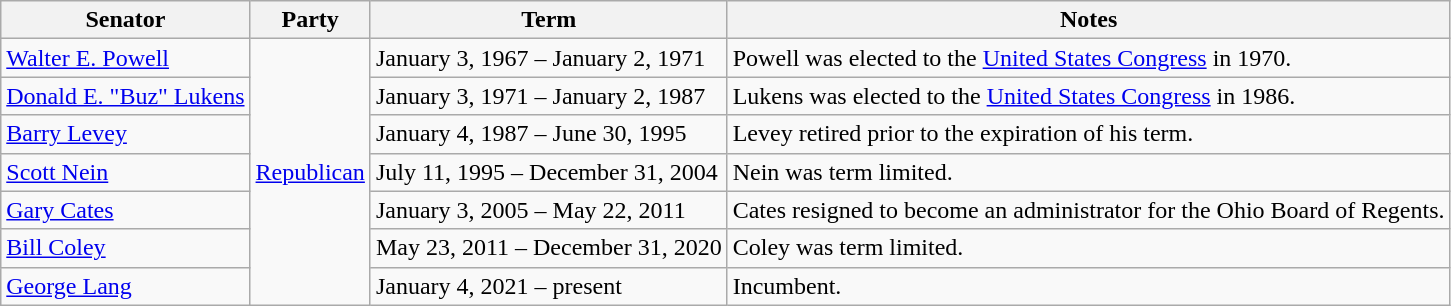<table class=wikitable>
<tr valign=bottom>
<th>Senator</th>
<th>Party</th>
<th>Term</th>
<th>Notes</th>
</tr>
<tr>
<td><a href='#'>Walter E. Powell</a></td>
<td rowspan=7 ><a href='#'>Republican</a></td>
<td>January 3, 1967 – January 2, 1971</td>
<td>Powell was elected to the <a href='#'>United States Congress</a> in 1970.</td>
</tr>
<tr>
<td><a href='#'>Donald E. "Buz" Lukens</a></td>
<td>January 3, 1971 – January 2, 1987</td>
<td>Lukens was elected to the <a href='#'>United States Congress</a> in 1986.</td>
</tr>
<tr>
<td><a href='#'>Barry Levey</a></td>
<td>January 4, 1987 – June 30, 1995</td>
<td>Levey retired prior to the expiration of his term.</td>
</tr>
<tr>
<td><a href='#'>Scott Nein</a></td>
<td>July 11, 1995 – December 31, 2004</td>
<td>Nein was term limited.</td>
</tr>
<tr>
<td><a href='#'>Gary Cates</a></td>
<td>January 3, 2005 – May 22, 2011</td>
<td>Cates resigned to become an administrator for the Ohio Board of Regents.</td>
</tr>
<tr>
<td><a href='#'>Bill Coley</a></td>
<td>May 23, 2011 – December 31, 2020</td>
<td>Coley was term limited.</td>
</tr>
<tr>
<td><a href='#'>George Lang</a></td>
<td>January 4, 2021 – present</td>
<td>Incumbent.</td>
</tr>
</table>
